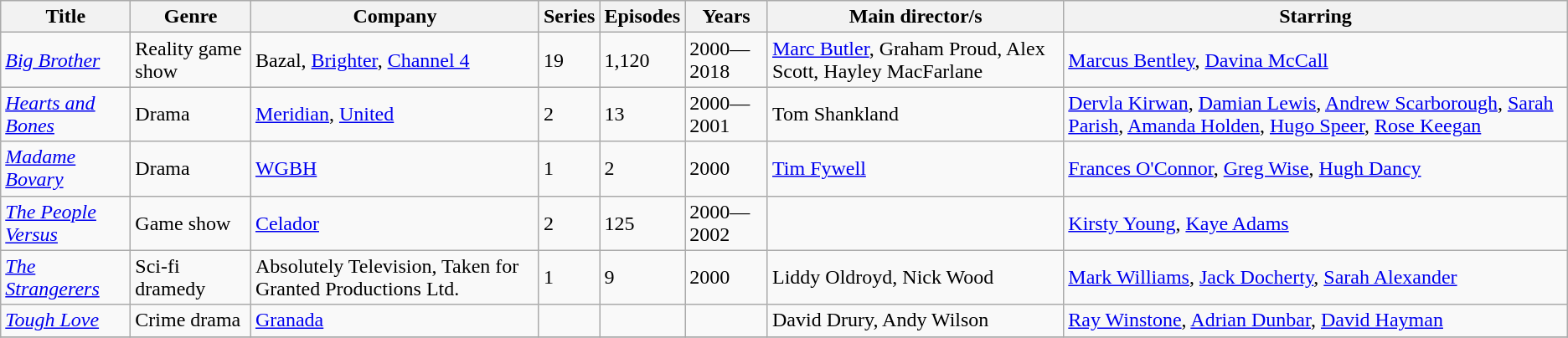<table class="wikitable unsortable">
<tr>
<th>Title</th>
<th>Genre</th>
<th>Company</th>
<th>Series</th>
<th>Episodes</th>
<th>Years</th>
<th>Main director/s</th>
<th>Starring</th>
</tr>
<tr>
<td><em><a href='#'>Big Brother</a></em></td>
<td>Reality game show</td>
<td>Bazal, <a href='#'>Brighter</a>, <a href='#'>Channel 4</a></td>
<td>19</td>
<td>1,120</td>
<td>2000—2018</td>
<td><a href='#'>Marc Butler</a>, Graham Proud, Alex Scott, Hayley MacFarlane</td>
<td><a href='#'>Marcus Bentley</a>, <a href='#'>Davina McCall</a></td>
</tr>
<tr>
<td><em><a href='#'>Hearts and Bones</a></em></td>
<td>Drama</td>
<td><a href='#'>Meridian</a>, <a href='#'>United</a></td>
<td>2</td>
<td>13</td>
<td>2000—2001</td>
<td>Tom Shankland</td>
<td><a href='#'>Dervla Kirwan</a>, <a href='#'>Damian Lewis</a>, <a href='#'>Andrew Scarborough</a>, <a href='#'>Sarah Parish</a>, <a href='#'>Amanda Holden</a>, <a href='#'>Hugo Speer</a>, <a href='#'>Rose Keegan</a></td>
</tr>
<tr>
<td><em><a href='#'>Madame Bovary</a></em></td>
<td>Drama</td>
<td><a href='#'>WGBH</a></td>
<td>1</td>
<td>2</td>
<td>2000</td>
<td><a href='#'>Tim Fywell</a></td>
<td><a href='#'>Frances O'Connor</a>, <a href='#'>Greg Wise</a>, <a href='#'>Hugh Dancy</a></td>
</tr>
<tr>
<td><em><a href='#'>The People Versus</a></em></td>
<td>Game show</td>
<td><a href='#'>Celador</a></td>
<td>2</td>
<td>125</td>
<td>2000—2002</td>
<td></td>
<td><a href='#'>Kirsty Young</a>, <a href='#'>Kaye Adams</a></td>
</tr>
<tr>
<td><em><a href='#'>The Strangerers</a></em></td>
<td>Sci-fi dramedy</td>
<td>Absolutely Television, Taken for Granted Productions Ltd.</td>
<td>1</td>
<td>9</td>
<td>2000</td>
<td>Liddy Oldroyd, Nick Wood</td>
<td><a href='#'>Mark Williams</a>, <a href='#'>Jack Docherty</a>, <a href='#'>Sarah Alexander</a></td>
</tr>
<tr>
<td><em><a href='#'>Tough Love</a></em></td>
<td>Crime drama</td>
<td><a href='#'>Granada</a></td>
<td></td>
<td></td>
<td></td>
<td>David Drury, Andy Wilson</td>
<td><a href='#'>Ray Winstone</a>, <a href='#'>Adrian Dunbar</a>, <a href='#'>David Hayman</a></td>
</tr>
<tr>
</tr>
</table>
